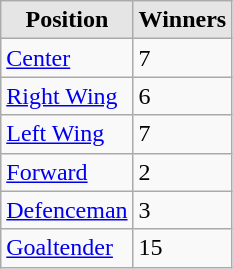<table class="wikitable">
<tr>
<th style="background:#e5e5e5;">Position</th>
<th style="background:#e5e5e5;">Winners</th>
</tr>
<tr>
<td><a href='#'>Center</a></td>
<td>7</td>
</tr>
<tr>
<td><a href='#'>Right Wing</a></td>
<td>6</td>
</tr>
<tr>
<td><a href='#'>Left Wing</a></td>
<td>7</td>
</tr>
<tr>
<td><a href='#'>Forward</a></td>
<td>2</td>
</tr>
<tr>
<td><a href='#'>Defenceman</a></td>
<td>3</td>
</tr>
<tr>
<td><a href='#'>Goaltender</a></td>
<td>15</td>
</tr>
</table>
